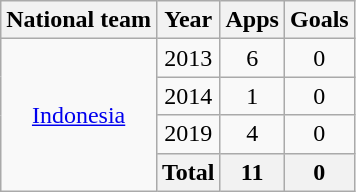<table class=wikitable style=text-align:center>
<tr>
<th>National team</th>
<th>Year</th>
<th>Apps</th>
<th>Goals</th>
</tr>
<tr>
<td rowspan="4"><a href='#'>Indonesia</a></td>
<td>2013</td>
<td>6</td>
<td>0</td>
</tr>
<tr>
<td>2014</td>
<td>1</td>
<td>0</td>
</tr>
<tr>
<td>2019</td>
<td>4</td>
<td>0</td>
</tr>
<tr>
<th colspan=1>Total</th>
<th>11</th>
<th>0</th>
</tr>
</table>
